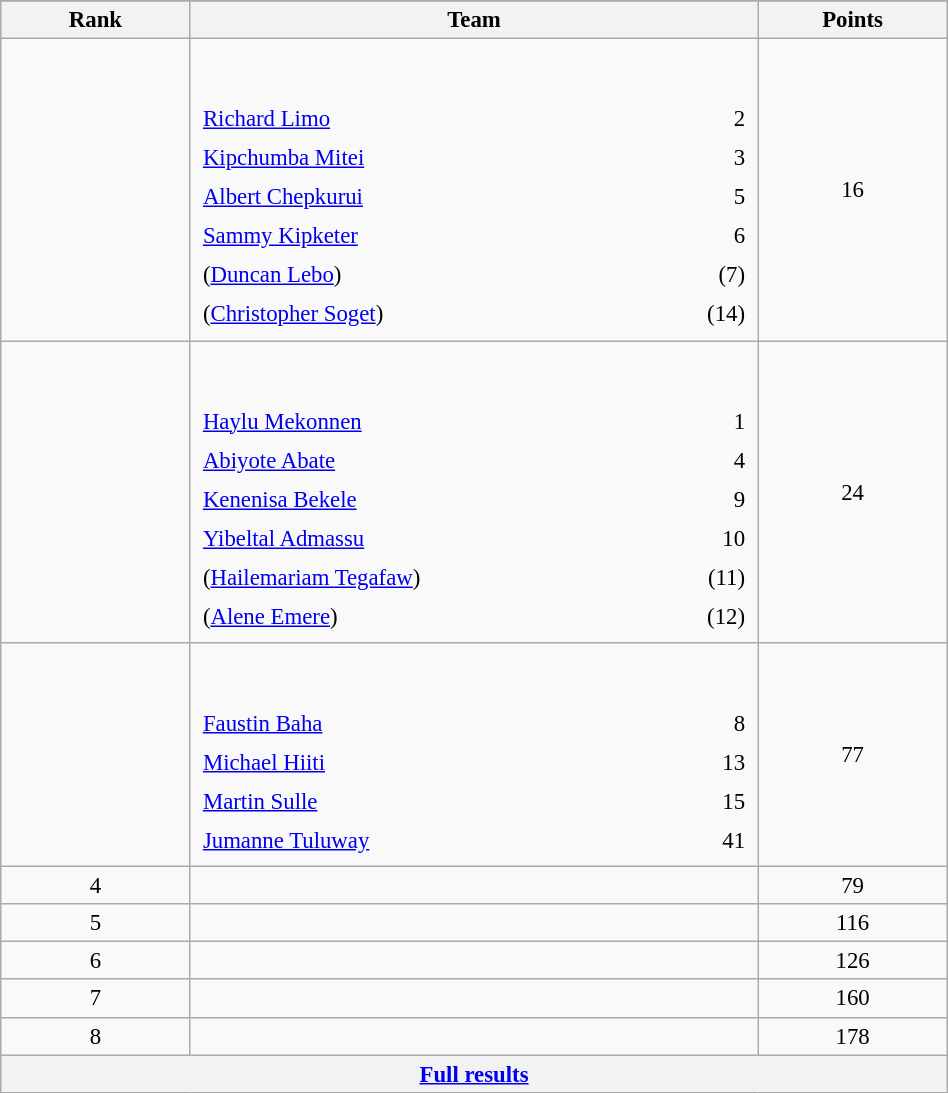<table class="wikitable sortable" style=" text-align:center; font-size:95%;" width="50%">
<tr>
</tr>
<tr>
<th width=10%>Rank</th>
<th width=30%>Team</th>
<th width=10%>Points</th>
</tr>
<tr>
<td align=center></td>
<td align=left> <br><br><table width=100%>
<tr>
<td align=left style="border:0"><a href='#'>Richard Limo</a></td>
<td align=right style="border:0">2</td>
</tr>
<tr>
<td align=left style="border:0"><a href='#'>Kipchumba Mitei</a></td>
<td align=right style="border:0">3</td>
</tr>
<tr>
<td align=left style="border:0"><a href='#'>Albert Chepkurui</a></td>
<td align=right style="border:0">5</td>
</tr>
<tr>
<td align=left style="border:0"><a href='#'>Sammy Kipketer</a></td>
<td align=right style="border:0">6</td>
</tr>
<tr>
<td align=left style="border:0">(<a href='#'>Duncan Lebo</a>)</td>
<td align=right style="border:0">(7)</td>
</tr>
<tr>
<td align=left style="border:0">(<a href='#'>Christopher Soget</a>)</td>
<td align=right style="border:0">(14)</td>
</tr>
</table>
</td>
<td>16</td>
</tr>
<tr>
<td align=center></td>
<td align=left> <br><br><table width=100%>
<tr>
<td align=left style="border:0"><a href='#'>Haylu Mekonnen</a></td>
<td align=right style="border:0">1</td>
</tr>
<tr>
<td align=left style="border:0"><a href='#'>Abiyote Abate</a></td>
<td align=right style="border:0">4</td>
</tr>
<tr>
<td align=left style="border:0"><a href='#'>Kenenisa Bekele</a></td>
<td align=right style="border:0">9</td>
</tr>
<tr>
<td align=left style="border:0"><a href='#'>Yibeltal Admassu</a></td>
<td align=right style="border:0">10</td>
</tr>
<tr>
<td align=left style="border:0">(<a href='#'>Hailemariam Tegafaw</a>)</td>
<td align=right style="border:0">(11)</td>
</tr>
<tr>
<td align=left style="border:0">(<a href='#'>Alene Emere</a>)</td>
<td align=right style="border:0">(12)</td>
</tr>
</table>
</td>
<td>24</td>
</tr>
<tr>
<td align=center></td>
<td align=left> <br><br><table width=100%>
<tr>
<td align=left style="border:0"><a href='#'>Faustin Baha</a></td>
<td align=right style="border:0">8</td>
</tr>
<tr>
<td align=left style="border:0"><a href='#'>Michael Hiiti</a></td>
<td align=right style="border:0">13</td>
</tr>
<tr>
<td align=left style="border:0"><a href='#'>Martin Sulle</a></td>
<td align=right style="border:0">15</td>
</tr>
<tr>
<td align=left style="border:0"><a href='#'>Jumanne Tuluway</a></td>
<td align=right style="border:0">41</td>
</tr>
</table>
</td>
<td>77</td>
</tr>
<tr>
<td align=center>4</td>
<td align=left></td>
<td>79</td>
</tr>
<tr>
<td align=center>5</td>
<td align=left></td>
<td>116</td>
</tr>
<tr>
<td align=center>6</td>
<td align=left></td>
<td>126</td>
</tr>
<tr>
<td align=center>7</td>
<td align=left></td>
<td>160</td>
</tr>
<tr>
<td align=center>8</td>
<td align=left></td>
<td>178</td>
</tr>
<tr class="sortbottom">
<th colspan=3 align=center><a href='#'>Full results</a></th>
</tr>
</table>
